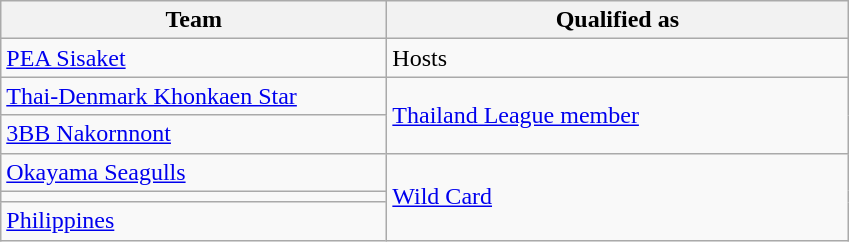<table class="wikitable">
<tr>
<th width="250">Team</th>
<th width="300">Qualified as</th>
</tr>
<tr>
<td> <a href='#'>PEA Sisaket</a></td>
<td>Hosts</td>
</tr>
<tr>
<td> <a href='#'>Thai-Denmark Khonkaen Star</a></td>
<td rowspan="2"><a href='#'>Thailand League member</a></td>
</tr>
<tr>
<td> <a href='#'>3BB Nakornnont</a></td>
</tr>
<tr>
<td> <a href='#'>Okayama Seagulls</a></td>
<td rowspan="3"><a href='#'>Wild Card</a></td>
</tr>
<tr>
<td></td>
</tr>
<tr>
<td> <a href='#'>Philippines</a></td>
</tr>
</table>
